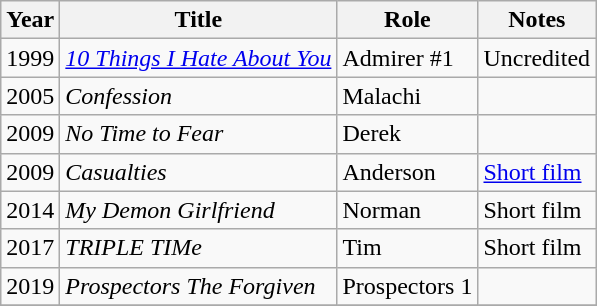<table class="wikitable sortable">
<tr>
<th>Year</th>
<th>Title</th>
<th>Role</th>
<th class="unsortable">Notes</th>
</tr>
<tr>
<td>1999</td>
<td><em><a href='#'>10 Things I Hate About You</a></em></td>
<td>Admirer #1</td>
<td>Uncredited</td>
</tr>
<tr>
<td>2005</td>
<td><em>Confession</em></td>
<td>Malachi</td>
<td></td>
</tr>
<tr>
<td>2009</td>
<td><em>No Time to Fear</em></td>
<td>Derek</td>
<td></td>
</tr>
<tr>
<td>2009</td>
<td><em>Casualties</em></td>
<td>Anderson</td>
<td><a href='#'>Short film</a></td>
</tr>
<tr>
<td>2014</td>
<td><em>My Demon Girlfriend</em></td>
<td>Norman</td>
<td>Short film</td>
</tr>
<tr>
<td>2017</td>
<td><em>TRIPLE TIMe</em></td>
<td>Tim</td>
<td>Short film</td>
</tr>
<tr>
<td>2019</td>
<td><em>Prospectors The Forgiven</em></td>
<td>Prospectors 1</td>
<td></td>
</tr>
<tr>
</tr>
</table>
